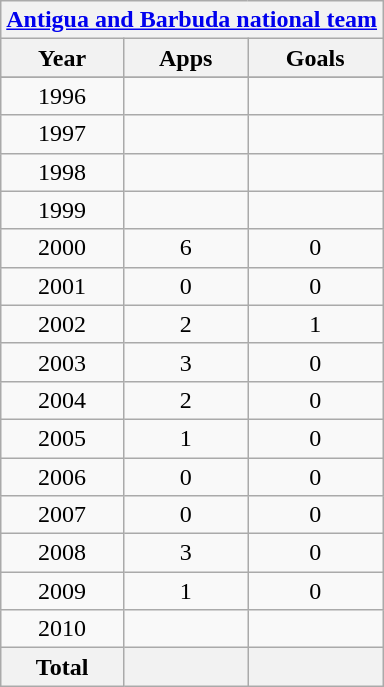<table class="wikitable" style="text-align:center">
<tr>
<th colspan=3><a href='#'>Antigua and Barbuda national team</a></th>
</tr>
<tr>
<th>Year</th>
<th>Apps</th>
<th>Goals</th>
</tr>
<tr>
</tr>
<tr>
<td>1996</td>
<td></td>
<td></td>
</tr>
<tr>
<td>1997</td>
<td></td>
<td></td>
</tr>
<tr>
<td>1998</td>
<td></td>
<td></td>
</tr>
<tr>
<td>1999</td>
<td></td>
<td></td>
</tr>
<tr>
<td>2000</td>
<td>6</td>
<td>0</td>
</tr>
<tr>
<td>2001</td>
<td>0</td>
<td>0</td>
</tr>
<tr>
<td>2002</td>
<td>2</td>
<td>1</td>
</tr>
<tr>
<td>2003</td>
<td>3</td>
<td>0</td>
</tr>
<tr>
<td>2004</td>
<td>2</td>
<td>0</td>
</tr>
<tr>
<td>2005</td>
<td>1</td>
<td>0</td>
</tr>
<tr>
<td>2006</td>
<td>0</td>
<td>0</td>
</tr>
<tr>
<td>2007</td>
<td>0</td>
<td>0</td>
</tr>
<tr>
<td>2008</td>
<td>3</td>
<td>0</td>
</tr>
<tr>
<td>2009</td>
<td>1</td>
<td>0</td>
</tr>
<tr>
<td>2010</td>
<td></td>
<td></td>
</tr>
<tr>
<th>Total</th>
<th></th>
<th></th>
</tr>
</table>
